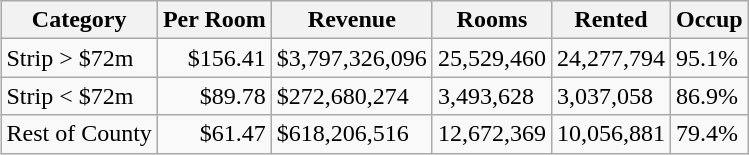<table class="wikitable" align="right">
<tr>
<th>Category</th>
<th>Per Room</th>
<th>Revenue</th>
<th>Rooms</th>
<th>Rented</th>
<th>Occup</th>
</tr>
<tr>
<td>Strip > $72m</td>
<td align="right">$156.41</td>
<td>$3,797,326,096</td>
<td>25,529,460</td>
<td>24,277,794</td>
<td>95.1%</td>
</tr>
<tr>
<td>Strip < $72m</td>
<td align="right">$89.78</td>
<td>$272,680,274</td>
<td>3,493,628</td>
<td>3,037,058</td>
<td>86.9%</td>
</tr>
<tr>
<td>Rest of County</td>
<td align="right">$61.47</td>
<td>$618,206,516</td>
<td>12,672,369</td>
<td>10,056,881</td>
<td>79.4%</td>
</tr>
</table>
